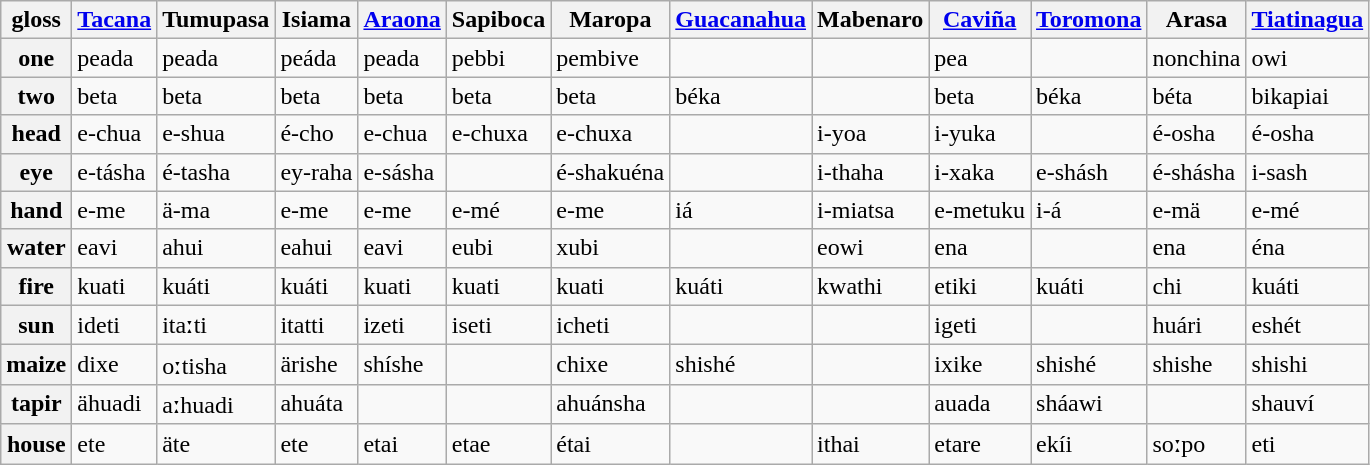<table class="wikitable sortable">
<tr>
<th>gloss</th>
<th><a href='#'>Tacana</a></th>
<th>Tumupasa</th>
<th>Isiama</th>
<th><a href='#'>Araona</a></th>
<th>Sapiboca</th>
<th>Maropa</th>
<th><a href='#'>Guacanahua</a></th>
<th>Mabenaro</th>
<th><a href='#'>Caviña</a></th>
<th><a href='#'>Toromona</a></th>
<th>Arasa</th>
<th><a href='#'>Tiatinagua</a></th>
</tr>
<tr>
<th>one</th>
<td>peada</td>
<td>peada</td>
<td>peáda</td>
<td>peada</td>
<td>pebbi</td>
<td>pembive</td>
<td></td>
<td></td>
<td>pea</td>
<td></td>
<td>nonchina</td>
<td>owi</td>
</tr>
<tr>
<th>two</th>
<td>beta</td>
<td>beta</td>
<td>beta</td>
<td>beta</td>
<td>beta</td>
<td>beta</td>
<td>béka</td>
<td></td>
<td>beta</td>
<td>béka</td>
<td>béta</td>
<td>bikapiai</td>
</tr>
<tr>
<th>head</th>
<td>e-chua</td>
<td>e-shua</td>
<td>é-cho</td>
<td>e-chua</td>
<td>e-chuxa</td>
<td>e-chuxa</td>
<td></td>
<td>i-yoa</td>
<td>i-yuka</td>
<td></td>
<td>é-osha</td>
<td>é-osha</td>
</tr>
<tr>
<th>eye</th>
<td>e-tásha</td>
<td>é-tasha</td>
<td>ey-raha</td>
<td>e-sásha</td>
<td></td>
<td>é-shakuéna</td>
<td></td>
<td>i-thaha</td>
<td>i-xaka</td>
<td>e-shásh</td>
<td>é-shásha</td>
<td>i-sash</td>
</tr>
<tr>
<th>hand</th>
<td>e-me</td>
<td>ä-ma</td>
<td>e-me</td>
<td>e-me</td>
<td>e-mé</td>
<td>e-me</td>
<td>iá</td>
<td>i-miatsa</td>
<td>e-metuku</td>
<td>i-á</td>
<td>e-mä</td>
<td>e-mé</td>
</tr>
<tr>
<th>water</th>
<td>eavi</td>
<td>ahui</td>
<td>eahui</td>
<td>eavi</td>
<td>eubi</td>
<td>xubi</td>
<td></td>
<td>eowi</td>
<td>ena</td>
<td></td>
<td>ena</td>
<td>éna</td>
</tr>
<tr>
<th>fire</th>
<td>kuati</td>
<td>kuáti</td>
<td>kuáti</td>
<td>kuati</td>
<td>kuati</td>
<td>kuati</td>
<td>kuáti</td>
<td>kwathi</td>
<td>etiki</td>
<td>kuáti</td>
<td>chi</td>
<td>kuáti</td>
</tr>
<tr>
<th>sun</th>
<td>ideti</td>
<td>itaːti</td>
<td>itatti</td>
<td>izeti</td>
<td>iseti</td>
<td>icheti</td>
<td></td>
<td></td>
<td>igeti</td>
<td></td>
<td>huári</td>
<td>eshét</td>
</tr>
<tr>
<th>maize</th>
<td>dixe</td>
<td>oːtisha</td>
<td>ärishe</td>
<td>shíshe</td>
<td></td>
<td>chixe</td>
<td>shishé</td>
<td></td>
<td>ixike</td>
<td>shishé</td>
<td>shishe</td>
<td>shishi</td>
</tr>
<tr>
<th>tapir</th>
<td>ähuadi</td>
<td>aːhuadi</td>
<td>ahuáta</td>
<td></td>
<td></td>
<td>ahuánsha</td>
<td></td>
<td></td>
<td>auada</td>
<td>sháawi</td>
<td></td>
<td>shauví</td>
</tr>
<tr>
<th>house</th>
<td>ete</td>
<td>äte</td>
<td>ete</td>
<td>etai</td>
<td>etae</td>
<td>étai</td>
<td></td>
<td>ithai</td>
<td>etare</td>
<td>ekíi</td>
<td>soːpo</td>
<td>eti</td>
</tr>
</table>
